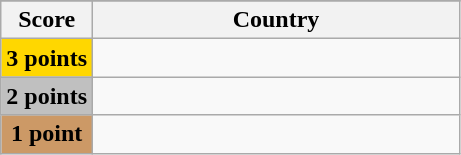<table class="wikitable">
<tr>
</tr>
<tr>
<th scope="col" width="20%">Score</th>
<th scope="col">Country</th>
</tr>
<tr>
<th scope="row" style="background:gold">3 points</th>
<td></td>
</tr>
<tr>
<th scope="row" style="background:silver">2 points</th>
<td></td>
</tr>
<tr>
<th scope="row" style="background:#CC9966">1 point</th>
<td></td>
</tr>
</table>
